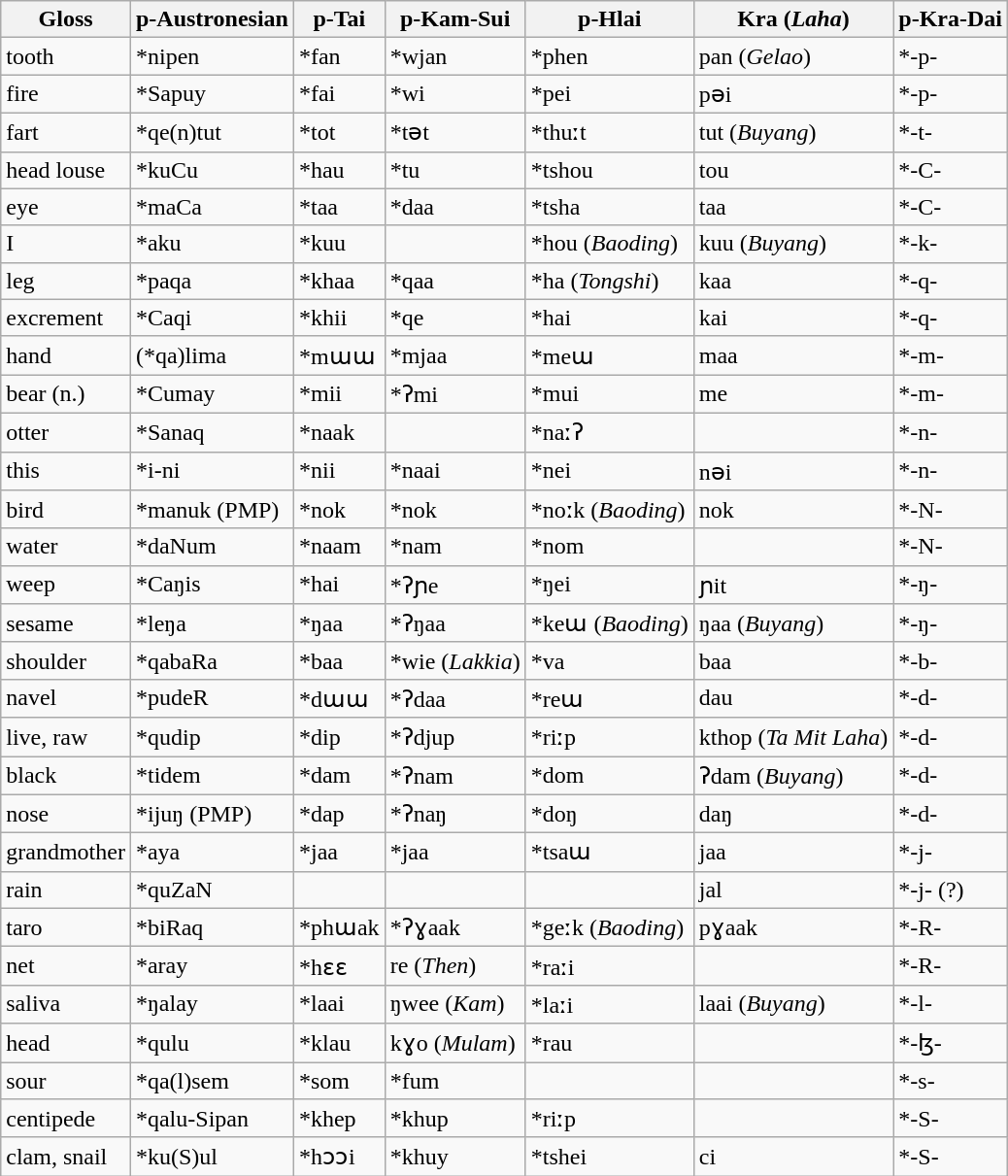<table class="wikitable sortable">
<tr>
<th>Gloss</th>
<th>p-Austronesian</th>
<th>p-Tai</th>
<th>p-Kam-Sui</th>
<th>p-Hlai</th>
<th>Kra (<em>Laha</em>)</th>
<th>p-Kra-Dai</th>
</tr>
<tr>
<td>tooth</td>
<td>*nipen</td>
<td>*fan</td>
<td>*wjan</td>
<td>*phen</td>
<td>pan (<em>Gelao</em>)</td>
<td>*-p-</td>
</tr>
<tr>
<td>fire</td>
<td>*Sapuy</td>
<td>*fai</td>
<td>*wi</td>
<td>*pei</td>
<td>pəi</td>
<td>*-p-</td>
</tr>
<tr>
<td>fart</td>
<td>*qe(n)tut</td>
<td>*tot</td>
<td>*tət</td>
<td>*thuːt</td>
<td>tut (<em>Buyang</em>)</td>
<td>*-t-</td>
</tr>
<tr>
<td>head louse</td>
<td>*kuCu</td>
<td>*hau</td>
<td>*tu</td>
<td>*tshou</td>
<td>tou</td>
<td>*-C-</td>
</tr>
<tr>
<td>eye</td>
<td>*maCa</td>
<td>*taa</td>
<td>*daa</td>
<td>*tsha</td>
<td>taa</td>
<td>*-C-</td>
</tr>
<tr>
<td>I</td>
<td>*aku</td>
<td>*kuu</td>
<td></td>
<td>*hou (<em>Baoding</em>)</td>
<td>kuu (<em>Buyang</em>)</td>
<td>*-k-</td>
</tr>
<tr>
<td>leg</td>
<td>*paqa</td>
<td>*khaa</td>
<td>*qaa</td>
<td>*ha (<em>Tongshi</em>)</td>
<td>kaa</td>
<td>*-q-</td>
</tr>
<tr>
<td>excrement</td>
<td>*Caqi</td>
<td>*khii</td>
<td>*qe</td>
<td>*hai</td>
<td>kai</td>
<td>*-q-</td>
</tr>
<tr>
<td>hand</td>
<td>(*qa)lima</td>
<td>*mɯɯ</td>
<td>*mjaa</td>
<td>*meɯ</td>
<td>maa</td>
<td>*-m-</td>
</tr>
<tr>
<td>bear (n.)</td>
<td>*Cumay</td>
<td>*mii</td>
<td>*ʔmi</td>
<td>*mui</td>
<td>me</td>
<td>*-m-</td>
</tr>
<tr>
<td>otter</td>
<td>*Sanaq</td>
<td>*naak</td>
<td></td>
<td>*naːʔ</td>
<td></td>
<td>*-n-</td>
</tr>
<tr>
<td>this</td>
<td>*i-ni</td>
<td>*nii</td>
<td>*naai</td>
<td>*nei</td>
<td>nəi</td>
<td>*-n-</td>
</tr>
<tr>
<td>bird</td>
<td>*manuk (PMP)</td>
<td>*nok</td>
<td>*nok</td>
<td>*noːk (<em>Baoding</em>)</td>
<td>nok</td>
<td>*-N-</td>
</tr>
<tr>
<td>water</td>
<td>*daNum</td>
<td>*naam</td>
<td>*nam</td>
<td>*nom</td>
<td></td>
<td>*-N-</td>
</tr>
<tr>
<td>weep</td>
<td>*Caŋis</td>
<td>*hai</td>
<td>*ʔɲe</td>
<td>*ŋei</td>
<td>ɲit</td>
<td>*-ŋ-</td>
</tr>
<tr>
<td>sesame</td>
<td>*leŋa</td>
<td>*ŋaa</td>
<td>*ʔŋaa</td>
<td>*keɯ (<em>Baoding</em>)</td>
<td>ŋaa (<em>Buyang</em>)</td>
<td>*-ŋ-</td>
</tr>
<tr>
<td>shoulder</td>
<td>*qabaRa</td>
<td>*baa</td>
<td>*wie (<em>Lakkia</em>)</td>
<td>*va</td>
<td>baa</td>
<td>*-b-</td>
</tr>
<tr>
<td>navel</td>
<td>*pudeR</td>
<td>*dɯɯ</td>
<td>*ʔdaa</td>
<td>*reɯ</td>
<td>dau</td>
<td>*-d-</td>
</tr>
<tr>
<td>live, raw</td>
<td>*qudip</td>
<td>*dip</td>
<td>*ʔdjup</td>
<td>*riːp</td>
<td>kthop (<em>Ta Mit Laha</em>)</td>
<td>*-d-</td>
</tr>
<tr>
<td>black</td>
<td>*tidem</td>
<td>*dam</td>
<td>*ʔnam</td>
<td>*dom</td>
<td>ʔdam (<em>Buyang</em>)</td>
<td>*-d-</td>
</tr>
<tr>
<td>nose</td>
<td>*ijuŋ (PMP)</td>
<td>*dap</td>
<td>*ʔnaŋ</td>
<td>*doŋ</td>
<td>daŋ</td>
<td>*-d-</td>
</tr>
<tr>
<td>grandmother</td>
<td>*aya</td>
<td>*jaa</td>
<td>*jaa</td>
<td>*tsaɯ</td>
<td>jaa</td>
<td>*-j-</td>
</tr>
<tr>
<td>rain</td>
<td>*quZaN</td>
<td></td>
<td></td>
<td></td>
<td>jal</td>
<td>*-j- (?)</td>
</tr>
<tr>
<td>taro</td>
<td>*biRaq</td>
<td>*phɯak</td>
<td>*ʔɣaak</td>
<td>*geːk (<em>Baoding</em>)</td>
<td>pɣaak</td>
<td>*-R-</td>
</tr>
<tr>
<td>net</td>
<td>*aray</td>
<td>*hɛɛ</td>
<td>re (<em>Then</em>)</td>
<td>*raːi</td>
<td></td>
<td>*-R-</td>
</tr>
<tr>
<td>saliva</td>
<td>*ŋalay</td>
<td>*laai</td>
<td>ŋwee (<em>Kam</em>)</td>
<td>*laːi</td>
<td>laai (<em>Buyang</em>)</td>
<td>*-l-</td>
</tr>
<tr>
<td>head</td>
<td>*qulu</td>
<td>*klau</td>
<td>kɣo (<em>Mulam</em>)</td>
<td>*rau</td>
<td></td>
<td>*-ɮ-</td>
</tr>
<tr>
<td>sour</td>
<td>*qa(l)sem</td>
<td>*som</td>
<td>*fum</td>
<td></td>
<td></td>
<td>*-s-</td>
</tr>
<tr>
<td>centipede</td>
<td>*qalu-Sipan</td>
<td>*khep</td>
<td>*khup</td>
<td>*riːp</td>
<td></td>
<td>*-S-</td>
</tr>
<tr>
<td>clam, snail</td>
<td>*ku(S)ul</td>
<td>*hɔɔi</td>
<td>*khuy</td>
<td>*tshei</td>
<td>ci</td>
<td>*-S-</td>
</tr>
</table>
